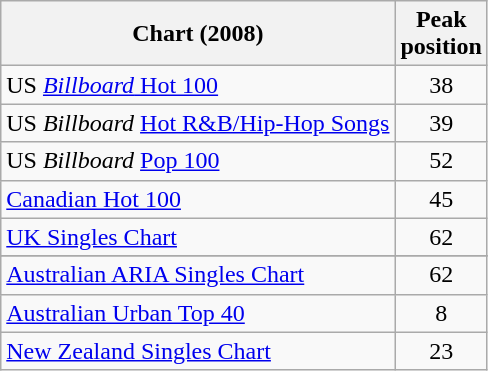<table class="wikitable">
<tr>
<th align="left">Chart (2008)</th>
<th style="text-align:center;">Peak<br>position</th>
</tr>
<tr>
<td align="left">US <a href='#'><em>Billboard</em> Hot 100</a></td>
<td style="text-align:center;">38</td>
</tr>
<tr>
<td align="left">US <em>Billboard</em> <a href='#'>Hot R&B/Hip-Hop Songs</a></td>
<td style="text-align:center;">39</td>
</tr>
<tr>
<td align="left">US <em>Billboard</em> <a href='#'>Pop 100</a></td>
<td style="text-align:center;">52</td>
</tr>
<tr>
<td align="left"><a href='#'>Canadian Hot 100</a></td>
<td style="text-align:center;">45</td>
</tr>
<tr>
<td align="left"><a href='#'>UK Singles Chart</a></td>
<td style="text-align:center;">62</td>
</tr>
<tr>
</tr>
<tr>
<td align="left"><a href='#'>Australian ARIA Singles Chart</a></td>
<td style="text-align:center;">62</td>
</tr>
<tr>
<td align="left"><a href='#'>Australian Urban Top 40</a></td>
<td style="text-align:center;">8</td>
</tr>
<tr>
<td align="left"><a href='#'>New Zealand Singles Chart</a></td>
<td style="text-align:center;">23</td>
</tr>
</table>
